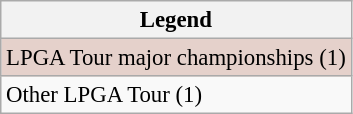<table class="wikitable" style="font-size:95%;">
<tr>
<th>Legend</th>
</tr>
<tr style="background:#e5d1cb;">
<td>LPGA Tour major championships (1)</td>
</tr>
<tr>
<td>Other LPGA Tour (1)</td>
</tr>
</table>
